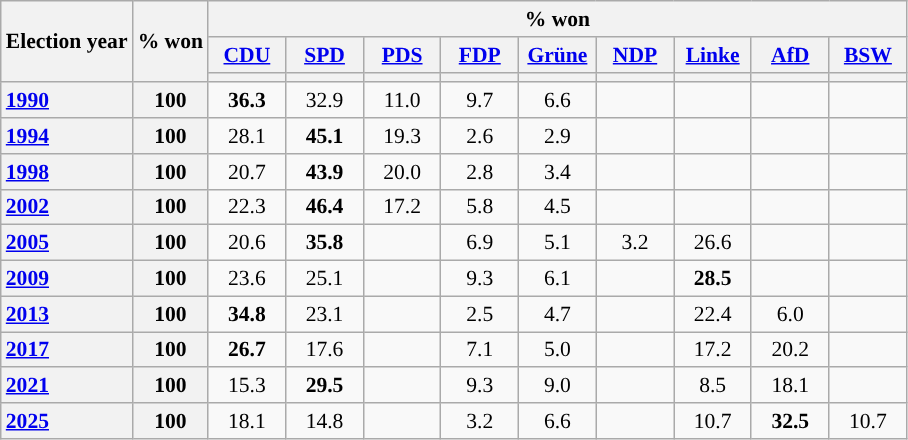<table class="wikitable" style="text-align:center; font-size: 0.9em;">
<tr>
<th rowspan="3">Election year</th>
<th rowspan="3">% won</th>
<th colspan="10">% won</th>
</tr>
<tr>
<th class="unsortable" style="width:45px;"><a href='#'>CDU</a></th>
<th class="unsortable" style="width:45px;"><a href='#'>SPD</a></th>
<th class="unsortable" style="width:45px;"><a href='#'>PDS</a></th>
<th class="unsortable" style="width:45px;"><a href='#'>FDP</a></th>
<th class="unsortable" style="width:45px;"><a href='#'>Grüne</a></th>
<th class="unsortable" style="width:45px;"><a href='#'>NDP</a></th>
<th class="unsortable" style="width:45px;"><a href='#'>Linke</a></th>
<th class="unsortable" style="width:45px;"><a href='#'>AfD</a></th>
<th class="unsortable" style="width:45px;"><a href='#'>BSW</a></th>
</tr>
<tr>
<th style="background:"></th>
<th style="background:"></th>
<th style="background:"></th>
<th style="background:"></th>
<th style="background:"></th>
<th style="background:"></th>
<th style="background:"></th>
<th style="background:"></th>
<th style="background:"></th>
</tr>
<tr>
<th style="text-align: left;"><a href='#'>1990</a></th>
<th>100</th>
<td><strong>36.3</strong></td>
<td>32.9</td>
<td>11.0</td>
<td>9.7</td>
<td>6.6</td>
<td></td>
<td></td>
<td></td>
<td></td>
</tr>
<tr>
<th style="text-align: left;"><a href='#'>1994</a></th>
<th>100</th>
<td>28.1</td>
<td><strong>45.1</strong></td>
<td>19.3</td>
<td>2.6</td>
<td>2.9</td>
<td></td>
<td></td>
<td></td>
<td></td>
</tr>
<tr>
<th style="text-align: left;"><a href='#'>1998</a></th>
<th>100</th>
<td>20.7</td>
<td><strong>43.9</strong></td>
<td>20.0</td>
<td>2.8</td>
<td>3.4</td>
<td></td>
<td></td>
<td></td>
<td></td>
</tr>
<tr>
<th style="text-align: left;"><a href='#'>2002</a></th>
<th>100</th>
<td>22.3</td>
<td><strong>46.4</strong></td>
<td>17.2</td>
<td>5.8</td>
<td>4.5</td>
<td></td>
<td></td>
<td></td>
<td></td>
</tr>
<tr>
<th style="text-align: left;"><a href='#'>2005</a></th>
<th>100</th>
<td>20.6</td>
<td><strong>35.8</strong></td>
<td></td>
<td>6.9</td>
<td>5.1</td>
<td>3.2</td>
<td>26.6</td>
<td></td>
<td></td>
</tr>
<tr>
<th style="text-align: left;"><a href='#'>2009</a></th>
<th>100</th>
<td>23.6</td>
<td>25.1</td>
<td></td>
<td>9.3</td>
<td>6.1</td>
<td></td>
<td><strong>28.5</strong></td>
<td></td>
<td></td>
</tr>
<tr>
<th style="text-align: left;"><a href='#'>2013</a></th>
<th>100</th>
<td><strong>34.8</strong></td>
<td>23.1</td>
<td></td>
<td>2.5</td>
<td>4.7</td>
<td></td>
<td>22.4</td>
<td>6.0</td>
<td></td>
</tr>
<tr>
<th style="text-align: left;"><a href='#'>2017</a></th>
<th>100</th>
<td><strong>26.7</strong></td>
<td>17.6</td>
<td></td>
<td>7.1</td>
<td>5.0</td>
<td></td>
<td>17.2</td>
<td>20.2</td>
<td></td>
</tr>
<tr>
<th style="text-align: left;"><a href='#'>2021</a></th>
<th>100</th>
<td>15.3</td>
<td><strong>29.5</strong></td>
<td></td>
<td>9.3</td>
<td>9.0</td>
<td></td>
<td>8.5</td>
<td>18.1</td>
<td></td>
</tr>
<tr>
<th style="text-align: left;"><a href='#'>2025</a></th>
<th>100</th>
<td>18.1</td>
<td>14.8</td>
<td></td>
<td>3.2</td>
<td>6.6</td>
<td></td>
<td>10.7</td>
<td><strong>32.5</strong></td>
<td>10.7</td>
</tr>
</table>
